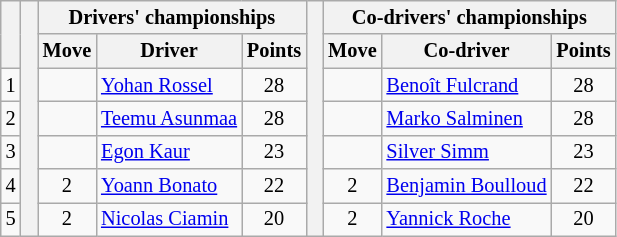<table class="wikitable" style="font-size:85%;">
<tr>
<th rowspan="2"></th>
<th rowspan="7" style="width:5px;"></th>
<th colspan="3">Drivers' championships</th>
<th rowspan="7" style="width:5px;"></th>
<th colspan="3" nowrap>Co-drivers' championships</th>
</tr>
<tr>
<th>Move</th>
<th>Driver</th>
<th>Points</th>
<th>Move</th>
<th>Co-driver</th>
<th>Points</th>
</tr>
<tr>
<td align="center">1</td>
<td align="center"></td>
<td><a href='#'>Yohan Rossel</a></td>
<td align="center">28</td>
<td align="center"></td>
<td><a href='#'>Benoît Fulcrand</a></td>
<td align="center">28</td>
</tr>
<tr>
<td align="center">2</td>
<td align="center"></td>
<td><a href='#'>Teemu Asunmaa</a></td>
<td align="center">28</td>
<td align="center"></td>
<td><a href='#'>Marko Salminen</a></td>
<td align="center">28</td>
</tr>
<tr>
<td align="center">3</td>
<td align="center"></td>
<td><a href='#'>Egon Kaur</a></td>
<td align="center">23</td>
<td align="center"></td>
<td><a href='#'>Silver Simm</a></td>
<td align="center">23</td>
</tr>
<tr>
<td align="center">4</td>
<td align="center"> 2</td>
<td><a href='#'>Yoann Bonato</a></td>
<td align="center">22</td>
<td align="center"> 2</td>
<td><a href='#'>Benjamin Boulloud</a></td>
<td align="center">22</td>
</tr>
<tr>
<td align="center">5</td>
<td align="center"> 2</td>
<td><a href='#'>Nicolas Ciamin</a></td>
<td align="center">20</td>
<td align="center"> 2</td>
<td><a href='#'>Yannick Roche</a></td>
<td align="center">20</td>
</tr>
</table>
